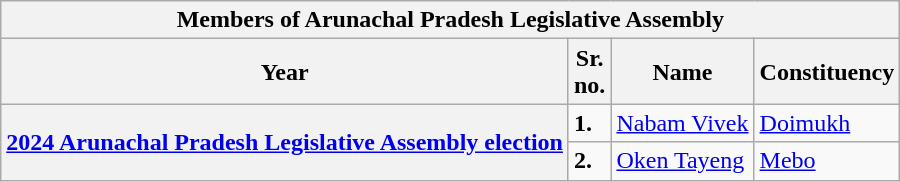<table class="wikitable sortable">
<tr>
<th colspan="4">Members of Arunachal Pradesh Legislative Assembly</th>
</tr>
<tr>
<th>Year</th>
<th>Sr.<br>no.</th>
<th>Name</th>
<th>Constituency</th>
</tr>
<tr>
<th rowspan="2"><a href='#'>2024 Arunachal Pradesh Legislative Assembly election</a></th>
<td><strong>1.</strong></td>
<td><a href='#'>Nabam Vivek</a></td>
<td><a href='#'>Doimukh</a></td>
</tr>
<tr>
<td><strong>2.</strong></td>
<td><a href='#'>Oken Tayeng</a></td>
<td><a href='#'>Mebo</a></td>
</tr>
</table>
